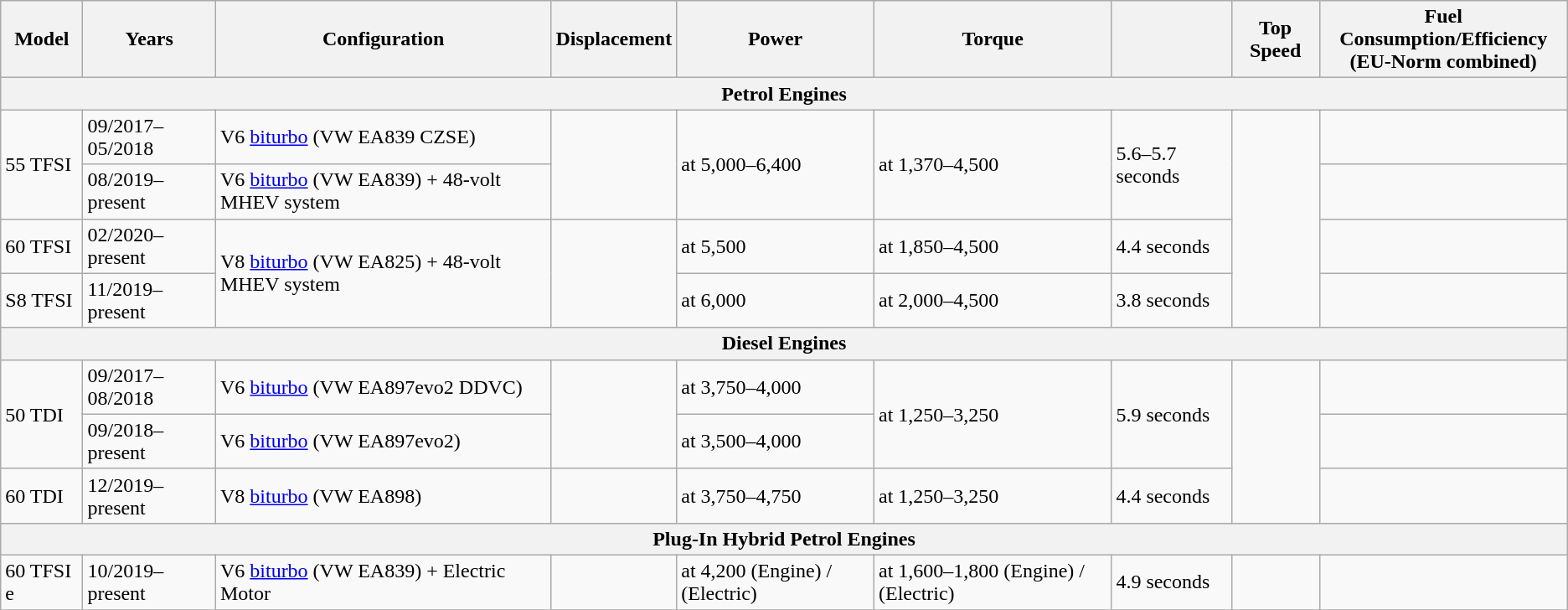<table class="wikitable sticky-header">
<tr>
<th>Model</th>
<th>Years</th>
<th>Configuration</th>
<th>Displacement</th>
<th>Power</th>
<th>Torque</th>
<th></th>
<th>Top Speed</th>
<th>Fuel Consumption/Efficiency<br>(EU-Norm combined)</th>
</tr>
<tr>
<th colspan="9" style="text-align:center">Petrol Engines</th>
</tr>
<tr>
<td rowspan="2">55 TFSI</td>
<td>09/2017–05/2018</td>
<td>V6 <a href='#'>biturbo</a> (VW EA839 CZSE)</td>
<td rowspan="2"></td>
<td rowspan="2"> at 5,000–6,400</td>
<td rowspan="2"> at 1,370–4,500</td>
<td rowspan="2">5.6–5.7 seconds</td>
<td rowspan="4"></td>
<td></td>
</tr>
<tr>
<td>08/2019–present</td>
<td>V6 <a href='#'>biturbo</a> (VW EA839) + 48-volt MHEV system</td>
<td></td>
</tr>
<tr>
<td>60 TFSI</td>
<td>02/2020–present</td>
<td rowspan="2">V8 <a href='#'>biturbo</a> (VW EA825) + 48-volt MHEV system</td>
<td rowspan="2"></td>
<td> at 5,500</td>
<td> at 1,850–4,500</td>
<td>4.4 seconds</td>
<td></td>
</tr>
<tr>
<td>S8 TFSI</td>
<td>11/2019–present</td>
<td> at 6,000</td>
<td> at 2,000–4,500</td>
<td>3.8 seconds</td>
<td></td>
</tr>
<tr>
<th colspan="9" style="text-align:center">Diesel Engines</th>
</tr>
<tr>
<td rowspan="2">50 TDI</td>
<td>09/2017–08/2018</td>
<td>V6 <a href='#'>biturbo</a> (VW EA897evo2 DDVC)</td>
<td rowspan="2"></td>
<td> at 3,750–4,000</td>
<td rowspan="2"> at 1,250–3,250</td>
<td rowspan="2">5.9 seconds</td>
<td rowspan="3"></td>
<td></td>
</tr>
<tr>
<td>09/2018–present</td>
<td>V6 <a href='#'>biturbo</a> (VW EA897evo2)</td>
<td> at 3,500–4,000</td>
<td></td>
</tr>
<tr>
<td>60 TDI</td>
<td>12/2019–present</td>
<td>V8 <a href='#'>biturbo</a> (VW EA898)</td>
<td></td>
<td> at 3,750–4,750</td>
<td> at 1,250–3,250</td>
<td>4.4 seconds</td>
<td></td>
</tr>
<tr>
<th colspan="9" style="text-align:center">Plug-In Hybrid Petrol Engines</th>
</tr>
<tr>
<td>60 TFSI e</td>
<td>10/2019–present</td>
<td>V6 <a href='#'>biturbo</a> (VW EA839) + Electric Motor</td>
<td></td>
<td> at 4,200 (Engine) /  (Electric)</td>
<td> at 1,600–1,800 (Engine) /  (Electric)</td>
<td>4.9 seconds</td>
<td></td>
<td></td>
</tr>
<tr>
</tr>
</table>
